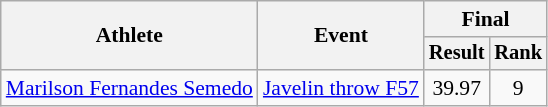<table class="wikitable" style="font-size:90%">
<tr>
<th rowspan="2">Athlete</th>
<th rowspan="2">Event</th>
<th colspan="2">Final</th>
</tr>
<tr style="font-size:95%">
<th>Result</th>
<th>Rank</th>
</tr>
<tr align=center>
<td align=left><a href='#'>Marilson Fernandes Semedo</a></td>
<td align=left><a href='#'>Javelin throw F57</a></td>
<td>39.97</td>
<td>9</td>
</tr>
</table>
